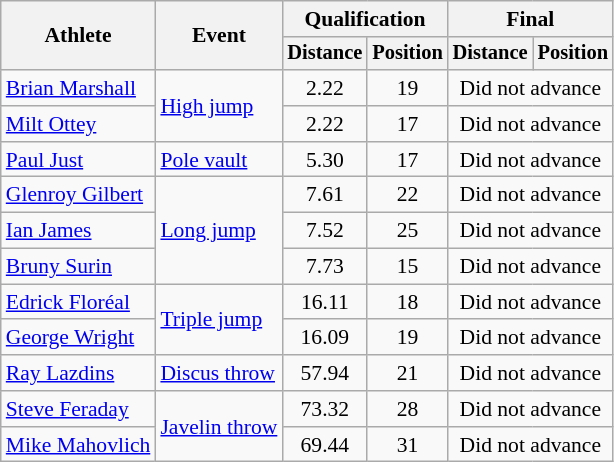<table class=wikitable style="font-size:90%; text-align:center">
<tr>
<th rowspan=2>Athlete</th>
<th rowspan=2>Event</th>
<th colspan=2>Qualification</th>
<th colspan=2>Final</th>
</tr>
<tr style=font-size:95%>
<th>Distance</th>
<th>Position</th>
<th>Distance</th>
<th>Position</th>
</tr>
<tr align=center>
<td align=left><a href='#'>Brian Marshall</a></td>
<td align=left rowspan=2><a href='#'>High jump</a></td>
<td>2.22</td>
<td>19</td>
<td colspan=2>Did not advance</td>
</tr>
<tr align=center>
<td align=left><a href='#'>Milt Ottey</a></td>
<td>2.22</td>
<td>17</td>
<td colspan=2>Did not advance</td>
</tr>
<tr align=center>
<td align=left><a href='#'>Paul Just</a></td>
<td align=left><a href='#'>Pole vault</a></td>
<td>5.30</td>
<td>17</td>
<td colspan=2>Did not advance</td>
</tr>
<tr align=center>
<td align=left><a href='#'>Glenroy Gilbert</a></td>
<td align=left rowspan=3><a href='#'>Long jump</a></td>
<td>7.61</td>
<td>22</td>
<td colspan=2>Did not advance</td>
</tr>
<tr align=center>
<td align=left><a href='#'>Ian James</a></td>
<td>7.52</td>
<td>25</td>
<td colspan=2>Did not advance</td>
</tr>
<tr align=center>
<td align=left><a href='#'>Bruny Surin</a></td>
<td>7.73</td>
<td>15</td>
<td colspan=2>Did not advance</td>
</tr>
<tr align=center>
<td align=left><a href='#'>Edrick Floréal</a></td>
<td align=left rowspan=2><a href='#'>Triple jump</a></td>
<td>16.11</td>
<td>18</td>
<td colspan=2>Did not advance</td>
</tr>
<tr align=center>
<td align=left><a href='#'>George Wright</a></td>
<td>16.09</td>
<td>19</td>
<td colspan=2>Did not advance</td>
</tr>
<tr align=center>
<td align=left><a href='#'>Ray Lazdins</a></td>
<td align=left><a href='#'>Discus throw</a></td>
<td>57.94</td>
<td>21</td>
<td colspan=2>Did not advance</td>
</tr>
<tr align=center>
<td align=left><a href='#'>Steve Feraday</a></td>
<td align=left rowspan=2><a href='#'>Javelin throw</a></td>
<td>73.32</td>
<td>28</td>
<td colspan=2>Did not advance</td>
</tr>
<tr align=center>
<td align=left><a href='#'>Mike Mahovlich</a></td>
<td>69.44</td>
<td>31</td>
<td colspan=2>Did not advance</td>
</tr>
</table>
